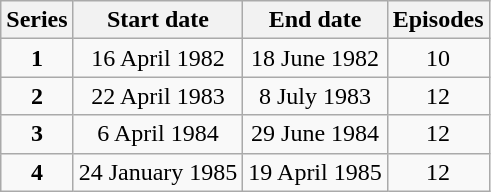<table class="wikitable" style="text-align:center;">
<tr>
<th>Series</th>
<th>Start date</th>
<th>End date</th>
<th>Episodes</th>
</tr>
<tr>
<td><strong>1</strong></td>
<td>16 April 1982</td>
<td>18 June 1982</td>
<td>10</td>
</tr>
<tr>
<td><strong>2</strong></td>
<td>22 April 1983</td>
<td>8 July 1983</td>
<td>12</td>
</tr>
<tr>
<td><strong>3</strong></td>
<td>6 April 1984</td>
<td>29 June 1984</td>
<td>12</td>
</tr>
<tr>
<td><strong>4</strong></td>
<td>24 January 1985</td>
<td>19 April 1985</td>
<td>12</td>
</tr>
</table>
